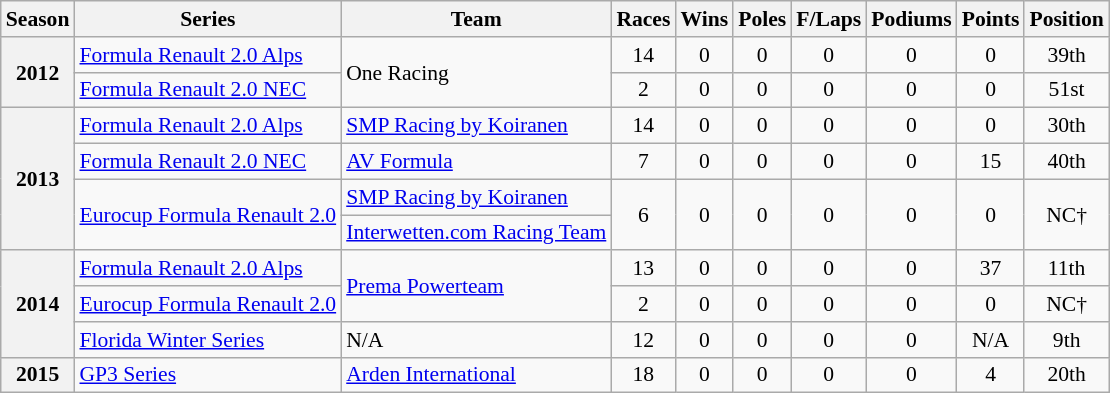<table class="wikitable" style="font-size: 90%; text-align:center">
<tr>
<th>Season</th>
<th>Series</th>
<th>Team</th>
<th>Races</th>
<th>Wins</th>
<th>Poles</th>
<th>F/Laps</th>
<th>Podiums</th>
<th>Points</th>
<th>Position</th>
</tr>
<tr>
<th rowspan=2>2012</th>
<td align=left><a href='#'>Formula Renault 2.0 Alps</a></td>
<td align=left rowspan=2>One Racing</td>
<td>14</td>
<td>0</td>
<td>0</td>
<td>0</td>
<td>0</td>
<td>0</td>
<td>39th</td>
</tr>
<tr>
<td align=left><a href='#'>Formula Renault 2.0 NEC</a></td>
<td>2</td>
<td>0</td>
<td>0</td>
<td>0</td>
<td>0</td>
<td>0</td>
<td>51st</td>
</tr>
<tr>
<th rowspan=4>2013</th>
<td align=left><a href='#'>Formula Renault 2.0 Alps</a></td>
<td align=left><a href='#'>SMP Racing by Koiranen</a></td>
<td>14</td>
<td>0</td>
<td>0</td>
<td>0</td>
<td>0</td>
<td>0</td>
<td>30th</td>
</tr>
<tr>
<td align=left><a href='#'>Formula Renault 2.0 NEC</a></td>
<td align=left><a href='#'>AV Formula</a></td>
<td>7</td>
<td>0</td>
<td>0</td>
<td>0</td>
<td>0</td>
<td>15</td>
<td>40th</td>
</tr>
<tr>
<td align=left rowspan=2><a href='#'>Eurocup Formula Renault 2.0</a></td>
<td align=left><a href='#'>SMP Racing by Koiranen</a></td>
<td rowspan=2>6</td>
<td rowspan=2>0</td>
<td rowspan=2>0</td>
<td rowspan=2>0</td>
<td rowspan=2>0</td>
<td rowspan=2>0</td>
<td rowspan=2>NC†</td>
</tr>
<tr>
<td align=left><a href='#'>Interwetten.com Racing Team</a></td>
</tr>
<tr>
<th rowspan=3>2014</th>
<td align=left><a href='#'>Formula Renault 2.0 Alps</a></td>
<td align=left rowspan=2><a href='#'>Prema Powerteam</a></td>
<td>13</td>
<td>0</td>
<td>0</td>
<td>0</td>
<td>0</td>
<td>37</td>
<td>11th</td>
</tr>
<tr>
<td align=left><a href='#'>Eurocup Formula Renault 2.0</a></td>
<td>2</td>
<td>0</td>
<td>0</td>
<td>0</td>
<td>0</td>
<td>0</td>
<td>NC†</td>
</tr>
<tr>
<td align=left><a href='#'>Florida Winter Series</a></td>
<td align=left>N/A</td>
<td>12</td>
<td>0</td>
<td>0</td>
<td>0</td>
<td>0</td>
<td>N/A</td>
<td>9th</td>
</tr>
<tr>
<th>2015</th>
<td align=left><a href='#'>GP3 Series</a></td>
<td align=left><a href='#'>Arden International</a></td>
<td>18</td>
<td>0</td>
<td>0</td>
<td>0</td>
<td>0</td>
<td>4</td>
<td>20th</td>
</tr>
</table>
